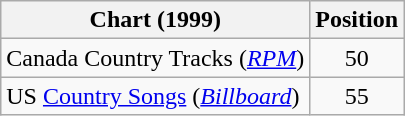<table class="wikitable sortable">
<tr>
<th scope="col">Chart (1999)</th>
<th scope="col">Position</th>
</tr>
<tr>
<td>Canada Country Tracks (<em><a href='#'>RPM</a></em>)</td>
<td align="center">50</td>
</tr>
<tr>
<td>US <a href='#'>Country Songs</a> (<em><a href='#'>Billboard</a></em>)</td>
<td align="center">55</td>
</tr>
</table>
